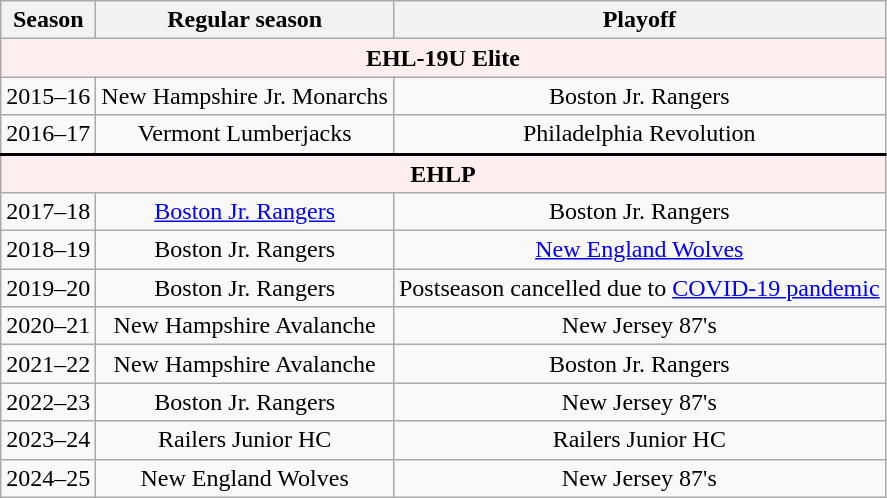<table class="wikitable" style="text-align:center">
<tr>
<th>Season</th>
<th>Regular season</th>
<th>Playoff</th>
</tr>
<tr bgcolor="#ffeeee">
<td colspan="3"><strong>EHL-19U Elite</strong></td>
</tr>
<tr>
<td>2015–16</td>
<td>New Hampshire Jr. Monarchs</td>
<td>Boston Jr. Rangers</td>
</tr>
<tr style="border-bottom: 2px solid black;">
<td>2016–17</td>
<td>Vermont Lumberjacks</td>
<td>Philadelphia Revolution</td>
</tr>
<tr bgcolor="#ffeeee" style="border-top: 2px solid black;">
<td colspan="3"><strong>EHLP</strong></td>
</tr>
<tr>
<td>2017–18</td>
<td><a href='#'>Boston Jr. Rangers</a></td>
<td>Boston Jr. Rangers</td>
</tr>
<tr>
<td>2018–19</td>
<td>Boston Jr. Rangers</td>
<td><a href='#'>New England Wolves</a></td>
</tr>
<tr>
<td>2019–20</td>
<td>Boston Jr. Rangers</td>
<td>Postseason cancelled due to <a href='#'>COVID-19 pandemic</a></td>
</tr>
<tr>
<td>2020–21</td>
<td>New Hampshire Avalanche</td>
<td>New Jersey 87's</td>
</tr>
<tr>
<td>2021–22</td>
<td>New Hampshire Avalanche</td>
<td>Boston Jr. Rangers</td>
</tr>
<tr>
<td>2022–23</td>
<td>Boston Jr. Rangers</td>
<td>New Jersey 87's</td>
</tr>
<tr>
<td>2023–24</td>
<td>Railers Junior HC</td>
<td>Railers Junior HC</td>
</tr>
<tr>
<td>2024–25</td>
<td>New England Wolves</td>
<td>New Jersey 87's</td>
</tr>
</table>
